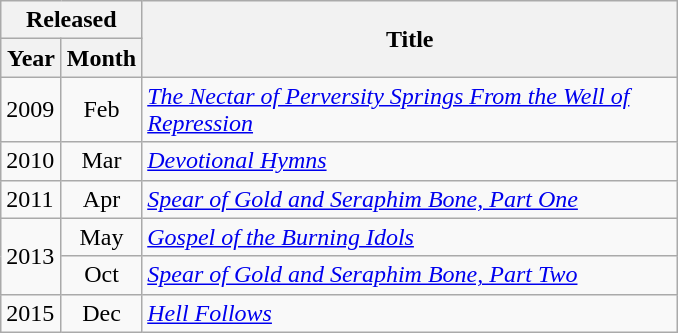<table class="wikitable">
<tr>
<th colspan="2">Released</th>
<th rowspan="2" width="350">Title</th>
</tr>
<tr>
<th style="width:33px;">Year</th>
<th style="width:44px;">Month</th>
</tr>
<tr>
<td>2009</td>
<td align="center">Feb</td>
<td><em><a href='#'>The Nectar of Perversity Springs From the Well of Repression</a></em></td>
</tr>
<tr>
<td>2010</td>
<td align="center">Mar</td>
<td><em><a href='#'>Devotional Hymns</a></em></td>
</tr>
<tr>
<td>2011</td>
<td align="center">Apr</td>
<td><em><a href='#'>Spear of Gold and Seraphim Bone, Part One</a></em></td>
</tr>
<tr>
<td rowspan="2">2013</td>
<td align="center">May</td>
<td><em><a href='#'>Gospel of the Burning Idols</a></em></td>
</tr>
<tr>
<td align="center">Oct</td>
<td><em><a href='#'>Spear of Gold and Seraphim Bone, Part Two</a></em></td>
</tr>
<tr>
<td>2015</td>
<td align="center">Dec</td>
<td><em><a href='#'>Hell Follows</a></em></td>
</tr>
</table>
